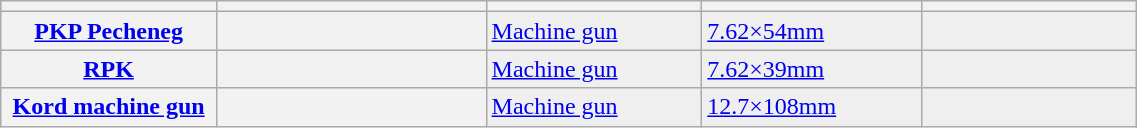<table class="wikitable" style="width:60%;">
<tr>
<th style="width:12%;"></th>
<th style="width:15%;"></th>
<th style="width:12%;"></th>
<th style="width:12%;"></th>
<th style="width:12%;"></th>
</tr>
<tr style="background:#efefef; color:black">
<th><a href='#'>PKP Pecheneg</a></th>
<th></th>
<td><a href='#'>Machine gun</a></td>
<td><a href='#'>7.62×54mm</a></td>
<td></td>
</tr>
<tr style="background:#efefef; color:black">
<th><a href='#'>RPK</a></th>
<th></th>
<td><a href='#'>Machine gun</a></td>
<td><a href='#'>7.62×39mm</a></td>
<td></td>
</tr>
<tr style="background:#efefef; color:black">
<th><a href='#'>Kord machine gun</a></th>
<th></th>
<td><a href='#'>Machine gun</a></td>
<td><a href='#'>12.7×108mm</a></td>
<td></td>
</tr>
</table>
